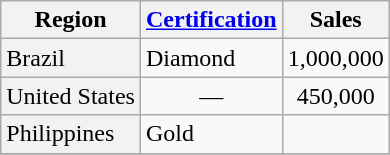<table class="wikitable sortable">
<tr>
<th>Region</th>
<th><a href='#'>Certification</a></th>
<th>Sales</th>
</tr>
<tr>
<td scope="row" style="background-color: #f2f2f2;">Brazil</td>
<td>Diamond</td>
<td style="text-align:center">1,000,000</td>
</tr>
<tr>
<td scope="row" style="background-color: #f2f2f2;">United States</td>
<td style="text-align:center">—</td>
<td style="text-align:center">450,000</td>
</tr>
<tr>
<td scope="row" style="background-color: #f2f2f2;">Philippines</td>
<td>Gold</td>
<td style="text-align:center"></td>
</tr>
<tr>
</tr>
</table>
